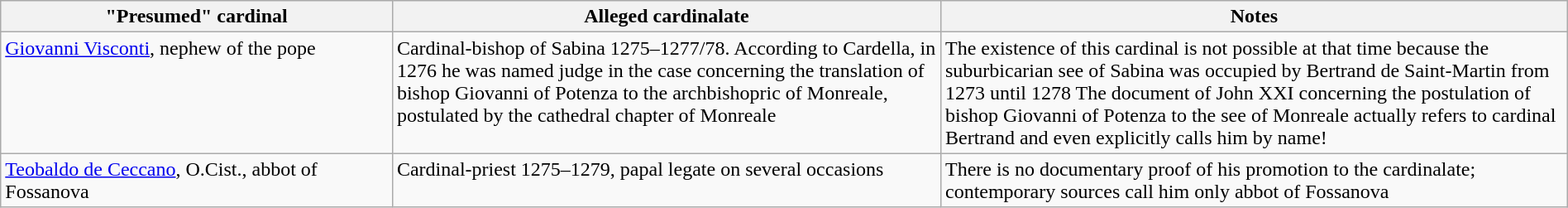<table class="wikitable sortable" style="width:100%">
<tr>
<th width="25%">"Presumed" cardinal</th>
<th width="35%">Alleged cardinalate</th>
<th width="40%">Notes</th>
</tr>
<tr valign="top">
<td><a href='#'>Giovanni Visconti</a>, nephew of the pope</td>
<td>Cardinal-bishop of Sabina 1275–1277/78. According to Cardella, in 1276 he was named judge in the case concerning the translation of bishop Giovanni of Potenza to the archbishopric of Monreale, postulated by the cathedral chapter of Monreale</td>
<td>The existence of this cardinal is not possible at that time because the suburbicarian see of Sabina was occupied by Bertrand de Saint-Martin from 1273 until 1278 The document of John XXI concerning the postulation of bishop Giovanni of Potenza to the see of Monreale actually refers to cardinal Bertrand and even explicitly calls him by name!</td>
</tr>
<tr valign="top">
<td><a href='#'>Teobaldo de Ceccano</a>, O.Cist., abbot of Fossanova</td>
<td>Cardinal-priest 1275–1279, papal legate on several occasions</td>
<td>There is no documentary proof of his promotion to the cardinalate; contemporary sources call him only abbot of Fossanova</td>
</tr>
</table>
